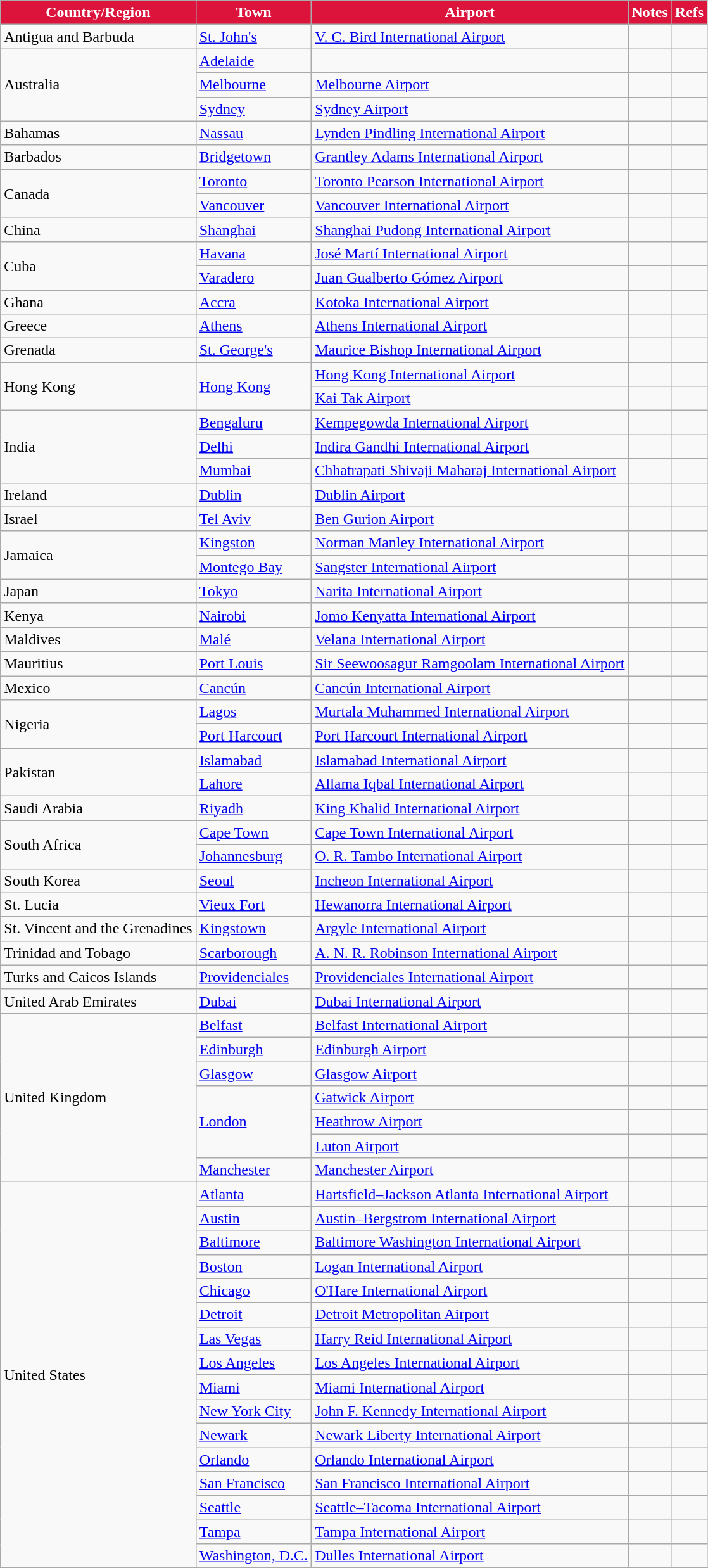<table class="sortable wikitable">
<tr>
<th style="background:crimson; color:white;">Country/Region</th>
<th style="background:crimson; color:white;">Town</th>
<th style="background:crimson; color:white;">Airport</th>
<th style="background:crimson; color:white;">Notes</th>
<th style="background:crimson; color:white;" class="unsortable">Refs</th>
</tr>
<tr>
<td>Antigua and Barbuda</td>
<td><a href='#'>St. John's</a></td>
<td><a href='#'>V. C. Bird International Airport</a></td>
<td align=center></td>
<td align=center></td>
</tr>
<tr>
<td rowspan="3">Australia</td>
<td><a href='#'>Adelaide</a></td>
<td></td>
<td></td>
<td align=center></td>
</tr>
<tr>
<td><a href='#'>Melbourne</a></td>
<td><a href='#'>Melbourne Airport</a></td>
<td></td>
<td align=center></td>
</tr>
<tr>
<td><a href='#'>Sydney</a></td>
<td><a href='#'>Sydney Airport</a></td>
<td></td>
<td align=center></td>
</tr>
<tr>
<td>Bahamas</td>
<td><a href='#'>Nassau</a></td>
<td><a href='#'>Lynden Pindling International Airport</a></td>
<td></td>
<td align=center></td>
</tr>
<tr>
<td>Barbados</td>
<td><a href='#'>Bridgetown</a></td>
<td><a href='#'>Grantley Adams International Airport</a></td>
<td align=center></td>
<td align=center></td>
</tr>
<tr>
<td rowspan="2">Canada</td>
<td><a href='#'>Toronto</a></td>
<td><a href='#'>Toronto Pearson International Airport</a></td>
<td align=center></td>
<td align=center></td>
</tr>
<tr>
<td><a href='#'>Vancouver</a></td>
<td><a href='#'>Vancouver International Airport</a></td>
<td></td>
<td align=center></td>
</tr>
<tr>
<td>China</td>
<td><a href='#'>Shanghai</a></td>
<td><a href='#'>Shanghai Pudong International Airport</a></td>
<td></td>
<td align=center></td>
</tr>
<tr>
<td rowspan="2">Cuba</td>
<td><a href='#'>Havana</a></td>
<td><a href='#'>José Martí International Airport</a></td>
<td></td>
<td align=center></td>
</tr>
<tr>
<td><a href='#'>Varadero</a></td>
<td><a href='#'>Juan Gualberto Gómez Airport</a></td>
<td></td>
<td align=center></td>
</tr>
<tr>
<td>Ghana</td>
<td><a href='#'>Accra</a></td>
<td><a href='#'>Kotoka International Airport</a></td>
<td></td>
<td align=center></td>
</tr>
<tr>
<td>Greece</td>
<td><a href='#'>Athens</a></td>
<td><a href='#'>Athens International Airport</a></td>
<td></td>
<td align=center></td>
</tr>
<tr>
<td>Grenada</td>
<td><a href='#'>St. George's</a></td>
<td><a href='#'>Maurice Bishop International Airport</a></td>
<td align=center></td>
<td align=center></td>
</tr>
<tr>
<td rowspan="2">Hong Kong</td>
<td rowspan="2"><a href='#'>Hong Kong</a></td>
<td><a href='#'>Hong Kong International Airport</a></td>
<td></td>
<td align=center></td>
</tr>
<tr>
<td><a href='#'>Kai Tak Airport</a></td>
<td></td>
<td align=center></td>
</tr>
<tr>
<td rowspan="3">India</td>
<td><a href='#'>Bengaluru</a></td>
<td><a href='#'>Kempegowda International Airport</a></td>
<td align=center></td>
<td align=center></td>
</tr>
<tr>
<td><a href='#'>Delhi</a></td>
<td><a href='#'>Indira Gandhi International Airport</a></td>
<td align=center></td>
<td align=center></td>
</tr>
<tr>
<td><a href='#'>Mumbai</a></td>
<td><a href='#'>Chhatrapati Shivaji Maharaj International Airport</a></td>
<td align=center></td>
<td align=center></td>
</tr>
<tr>
<td>Ireland</td>
<td><a href='#'>Dublin</a></td>
<td><a href='#'>Dublin Airport</a></td>
<td></td>
<td align=center></td>
</tr>
<tr>
<td>Israel</td>
<td><a href='#'>Tel Aviv</a></td>
<td><a href='#'>Ben Gurion Airport</a></td>
<td></td>
<td align=center></td>
</tr>
<tr>
<td rowspan="2">Jamaica</td>
<td><a href='#'>Kingston</a></td>
<td><a href='#'>Norman Manley International Airport</a></td>
<td></td>
<td align=center></td>
</tr>
<tr>
<td><a href='#'>Montego Bay</a></td>
<td><a href='#'>Sangster International Airport</a></td>
<td align=center></td>
<td align=center></td>
</tr>
<tr>
<td>Japan</td>
<td><a href='#'>Tokyo</a></td>
<td><a href='#'>Narita International Airport</a></td>
<td></td>
<td align=center></td>
</tr>
<tr>
<td>Kenya</td>
<td><a href='#'>Nairobi</a></td>
<td><a href='#'>Jomo Kenyatta International Airport</a></td>
<td></td>
<td align=center></td>
</tr>
<tr>
<td>Maldives</td>
<td><a href='#'>Malé</a></td>
<td><a href='#'>Velana International Airport</a></td>
<td></td>
<td align=center></td>
</tr>
<tr>
<td>Mauritius</td>
<td><a href='#'>Port Louis</a></td>
<td><a href='#'>Sir Seewoosagur Ramgoolam International Airport</a></td>
<td></td>
<td align=center></td>
</tr>
<tr>
<td>Mexico</td>
<td><a href='#'>Cancún</a></td>
<td><a href='#'>Cancún International Airport</a></td>
<td></td>
<td align=center></td>
</tr>
<tr>
<td rowspan="2">Nigeria</td>
<td><a href='#'>Lagos</a></td>
<td><a href='#'>Murtala Muhammed International Airport</a></td>
<td align=center></td>
<td align=center></td>
</tr>
<tr>
<td><a href='#'>Port Harcourt</a></td>
<td><a href='#'>Port Harcourt International Airport</a></td>
<td></td>
<td align=center></td>
</tr>
<tr>
<td rowspan="2">Pakistan</td>
<td><a href='#'>Islamabad</a></td>
<td><a href='#'>Islamabad International Airport</a></td>
<td></td>
<td align=center></td>
</tr>
<tr>
<td><a href='#'>Lahore</a></td>
<td><a href='#'>Allama Iqbal International Airport</a></td>
<td></td>
<td align=center></td>
</tr>
<tr>
<td>Saudi Arabia</td>
<td><a href='#'>Riyadh</a></td>
<td><a href='#'>King Khalid International Airport</a></td>
<td align=center></td>
<td align=center></td>
</tr>
<tr>
<td rowspan="2">South Africa</td>
<td><a href='#'>Cape Town</a></td>
<td><a href='#'>Cape Town International Airport</a></td>
<td></td>
<td align=center></td>
</tr>
<tr>
<td><a href='#'>Johannesburg</a></td>
<td><a href='#'>O. R. Tambo International Airport</a></td>
<td align=center></td>
<td align=center></td>
</tr>
<tr>
<td>South Korea</td>
<td><a href='#'>Seoul</a></td>
<td><a href='#'>Incheon International Airport</a></td>
<td></td>
<td align=center></td>
</tr>
<tr>
<td>St. Lucia</td>
<td><a href='#'>Vieux Fort</a></td>
<td><a href='#'>Hewanorra International Airport</a></td>
<td></td>
<td align=center></td>
</tr>
<tr>
<td>St. Vincent and the Grenadines</td>
<td><a href='#'>Kingstown</a></td>
<td><a href='#'>Argyle International Airport</a></td>
<td align=center></td>
<td align=center></td>
</tr>
<tr>
<td>Trinidad and Tobago</td>
<td><a href='#'>Scarborough</a></td>
<td><a href='#'>A. N. R. Robinson International Airport</a></td>
<td></td>
<td align=center></td>
</tr>
<tr>
<td>Turks and Caicos Islands</td>
<td><a href='#'>Providenciales</a></td>
<td><a href='#'>Providenciales International Airport</a></td>
<td></td>
<td align=center></td>
</tr>
<tr>
<td>United Arab Emirates</td>
<td><a href='#'>Dubai</a></td>
<td><a href='#'>Dubai International Airport</a></td>
<td></td>
<td align=center></td>
</tr>
<tr>
<td rowspan="7">United Kingdom</td>
<td><a href='#'>Belfast</a></td>
<td><a href='#'>Belfast International Airport</a></td>
<td></td>
<td align=center></td>
</tr>
<tr>
<td><a href='#'>Edinburgh</a></td>
<td><a href='#'>Edinburgh Airport</a></td>
<td></td>
<td align=center></td>
</tr>
<tr>
<td><a href='#'>Glasgow</a></td>
<td><a href='#'>Glasgow Airport</a></td>
<td></td>
<td align=center></td>
</tr>
<tr>
<td rowspan="3"><a href='#'>London</a></td>
<td><a href='#'>Gatwick Airport</a></td>
<td></td>
<td align=center></td>
</tr>
<tr>
<td><a href='#'>Heathrow Airport</a></td>
<td></td>
<td align=center></td>
</tr>
<tr>
<td><a href='#'>Luton Airport</a></td>
<td></td>
<td align=center></td>
</tr>
<tr>
<td><a href='#'>Manchester</a></td>
<td><a href='#'>Manchester Airport</a></td>
<td></td>
<td align=center></td>
</tr>
<tr>
<td rowspan="16">United States</td>
<td><a href='#'>Atlanta</a></td>
<td><a href='#'>Hartsfield–Jackson Atlanta International Airport</a></td>
<td align=center></td>
<td align=center></td>
</tr>
<tr>
<td><a href='#'>Austin</a></td>
<td><a href='#'>Austin–Bergstrom International Airport</a></td>
<td></td>
<td align=center></td>
</tr>
<tr>
<td><a href='#'>Baltimore</a></td>
<td><a href='#'>Baltimore Washington International Airport</a></td>
<td></td>
<td align=center></td>
</tr>
<tr>
<td><a href='#'>Boston</a></td>
<td><a href='#'>Logan International Airport</a></td>
<td align=center></td>
<td align=center></td>
</tr>
<tr>
<td><a href='#'>Chicago</a></td>
<td><a href='#'>O'Hare International Airport</a></td>
<td></td>
<td align=center></td>
</tr>
<tr>
<td><a href='#'>Detroit</a></td>
<td><a href='#'>Detroit Metropolitan Airport</a></td>
<td></td>
<td align=center></td>
</tr>
<tr>
<td><a href='#'>Las Vegas</a></td>
<td><a href='#'>Harry Reid International Airport</a></td>
<td align=center></td>
<td align=center></td>
</tr>
<tr>
<td><a href='#'>Los Angeles</a></td>
<td><a href='#'>Los Angeles International Airport</a></td>
<td align=center></td>
<td align=center></td>
</tr>
<tr>
<td><a href='#'>Miami</a></td>
<td><a href='#'>Miami International Airport</a></td>
<td align=center></td>
<td align=center></td>
</tr>
<tr>
<td><a href='#'>New York City</a></td>
<td><a href='#'>John F. Kennedy International Airport</a></td>
<td align=center></td>
<td align=center></td>
</tr>
<tr>
<td><a href='#'>Newark</a></td>
<td><a href='#'>Newark Liberty International Airport</a></td>
<td></td>
<td align=center></td>
</tr>
<tr>
<td><a href='#'>Orlando</a></td>
<td><a href='#'>Orlando International Airport</a></td>
<td align=center></td>
<td align=center></td>
</tr>
<tr>
<td><a href='#'>San Francisco</a></td>
<td><a href='#'>San Francisco International Airport</a></td>
<td align=center></td>
<td align=center></td>
</tr>
<tr>
<td><a href='#'>Seattle</a></td>
<td><a href='#'>Seattle–Tacoma International Airport</a></td>
<td align=center></td>
<td align=center></td>
</tr>
<tr>
<td><a href='#'>Tampa</a></td>
<td><a href='#'>Tampa International Airport</a></td>
<td align=center></td>
<td align=center></td>
</tr>
<tr>
<td><a href='#'>Washington, D.C.</a></td>
<td><a href='#'>Dulles International Airport</a></td>
<td align=center></td>
<td align=center></td>
</tr>
<tr>
</tr>
</table>
